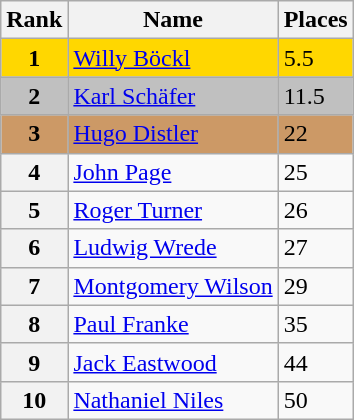<table class="wikitable">
<tr>
<th>Rank</th>
<th>Name</th>
<th>Places</th>
</tr>
<tr bgcolor=gold>
<td align=center><strong>1</strong></td>
<td> <a href='#'>Willy Böckl</a></td>
<td>5.5</td>
</tr>
<tr bgcolor=silver>
<td align=center><strong>2</strong></td>
<td> <a href='#'>Karl Schäfer</a></td>
<td>11.5</td>
</tr>
<tr bgcolor=cc9966>
<td align=center><strong>3</strong></td>
<td> <a href='#'>Hugo Distler</a></td>
<td>22</td>
</tr>
<tr>
<th>4</th>
<td> <a href='#'>John Page</a></td>
<td>25</td>
</tr>
<tr>
<th>5</th>
<td> <a href='#'>Roger Turner</a></td>
<td>26</td>
</tr>
<tr>
<th>6</th>
<td> <a href='#'>Ludwig Wrede</a></td>
<td>27</td>
</tr>
<tr>
<th>7</th>
<td> <a href='#'>Montgomery Wilson</a></td>
<td>29</td>
</tr>
<tr>
<th>8</th>
<td> <a href='#'>Paul Franke</a></td>
<td>35</td>
</tr>
<tr>
<th>9</th>
<td> <a href='#'>Jack Eastwood</a></td>
<td>44</td>
</tr>
<tr>
<th>10</th>
<td> <a href='#'>Nathaniel Niles</a></td>
<td>50</td>
</tr>
</table>
